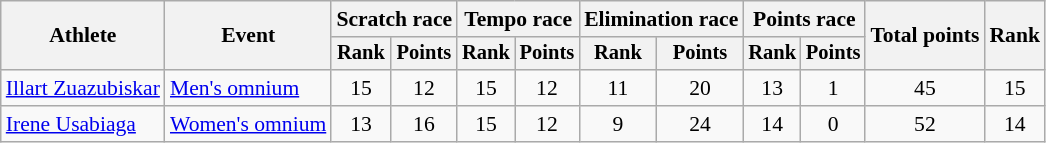<table class=wikitable style=font-size:90%;text-align:center>
<tr>
<th rowspan="2">Athlete</th>
<th rowspan="2">Event</th>
<th colspan=2>Scratch race</th>
<th colspan=2>Tempo race</th>
<th colspan=2>Elimination race</th>
<th colspan=2>Points race</th>
<th rowspan=2>Total points</th>
<th rowspan=2>Rank</th>
</tr>
<tr style="font-size:95%">
<th>Rank</th>
<th>Points</th>
<th>Rank</th>
<th>Points</th>
<th>Rank</th>
<th>Points</th>
<th>Rank</th>
<th>Points</th>
</tr>
<tr>
<td align=left><a href='#'>Illart Zuazubiskar</a></td>
<td align=left><a href='#'>Men's omnium</a></td>
<td>15</td>
<td>12</td>
<td>15</td>
<td>12</td>
<td>11</td>
<td>20</td>
<td>13</td>
<td>1</td>
<td>45</td>
<td>15</td>
</tr>
<tr>
<td align=left><a href='#'>Irene Usabiaga</a></td>
<td align=left><a href='#'>Women's omnium</a></td>
<td>13</td>
<td>16</td>
<td>15</td>
<td>12</td>
<td>9</td>
<td>24</td>
<td>14</td>
<td>0</td>
<td>52</td>
<td>14</td>
</tr>
</table>
